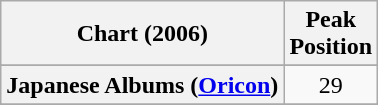<table class="wikitable sortable plainrowheaders">
<tr>
<th align="left">Chart (2006)</th>
<th align="center">Peak<br>Position</th>
</tr>
<tr>
</tr>
<tr>
</tr>
<tr>
</tr>
<tr>
<th scope="row">Japanese Albums (<a href='#'>Oricon</a>)</th>
<td align="center">29</td>
</tr>
<tr>
</tr>
<tr>
</tr>
<tr>
</tr>
<tr>
</tr>
<tr>
</tr>
</table>
